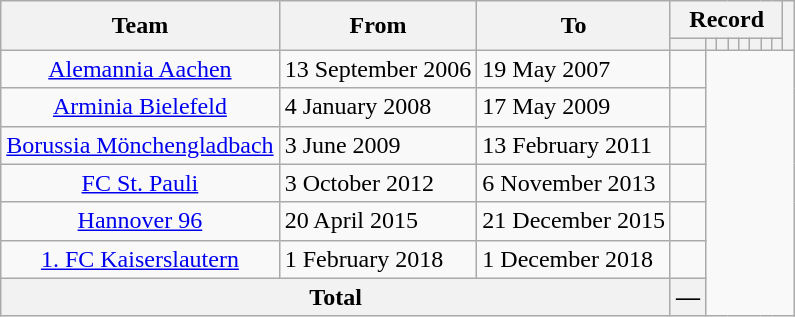<table class="wikitable" style="text-align: center">
<tr>
<th rowspan="2">Team</th>
<th rowspan="2">From</th>
<th rowspan="2">To</th>
<th colspan="8">Record</th>
<th rowspan=2></th>
</tr>
<tr>
<th></th>
<th></th>
<th></th>
<th></th>
<th></th>
<th></th>
<th></th>
<th></th>
</tr>
<tr>
<td><a href='#'>Alemannia Aachen</a></td>
<td align=left>13 September 2006</td>
<td align=left>19 May 2007<br></td>
<td></td>
</tr>
<tr>
<td><a href='#'>Arminia Bielefeld</a></td>
<td align=left>4 January 2008</td>
<td align=left>17 May 2009<br></td>
<td></td>
</tr>
<tr>
<td><a href='#'>Borussia Mönchengladbach</a></td>
<td align=left>3 June 2009</td>
<td align=left>13 February 2011<br></td>
<td></td>
</tr>
<tr>
<td><a href='#'>FC St. Pauli</a></td>
<td align=left>3 October 2012</td>
<td align=left>6 November 2013<br></td>
<td></td>
</tr>
<tr>
<td><a href='#'>Hannover 96</a></td>
<td align=left>20 April 2015</td>
<td align=left>21 December 2015<br></td>
<td></td>
</tr>
<tr>
<td><a href='#'>1. FC Kaiserslautern</a></td>
<td align=left>1 February 2018</td>
<td align=left>1 December 2018<br></td>
<td></td>
</tr>
<tr>
<th colspan="3">Total<br></th>
<th>—</th>
</tr>
</table>
